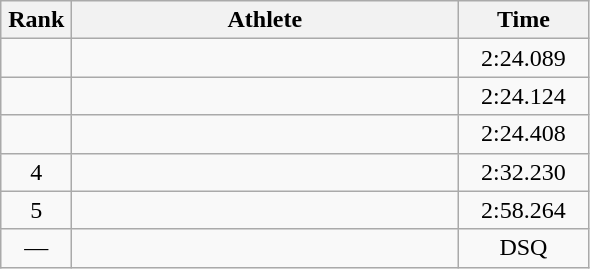<table class=wikitable style="text-align:center">
<tr>
<th width=40>Rank</th>
<th width=250>Athlete</th>
<th width=80>Time</th>
</tr>
<tr>
<td></td>
<td align=left></td>
<td>2:24.089</td>
</tr>
<tr>
<td></td>
<td align=left></td>
<td>2:24.124</td>
</tr>
<tr>
<td></td>
<td align=left></td>
<td>2:24.408</td>
</tr>
<tr>
<td>4</td>
<td align=left></td>
<td>2:32.230</td>
</tr>
<tr>
<td>5</td>
<td align=left></td>
<td>2:58.264</td>
</tr>
<tr>
<td>—</td>
<td align=left></td>
<td>DSQ</td>
</tr>
</table>
